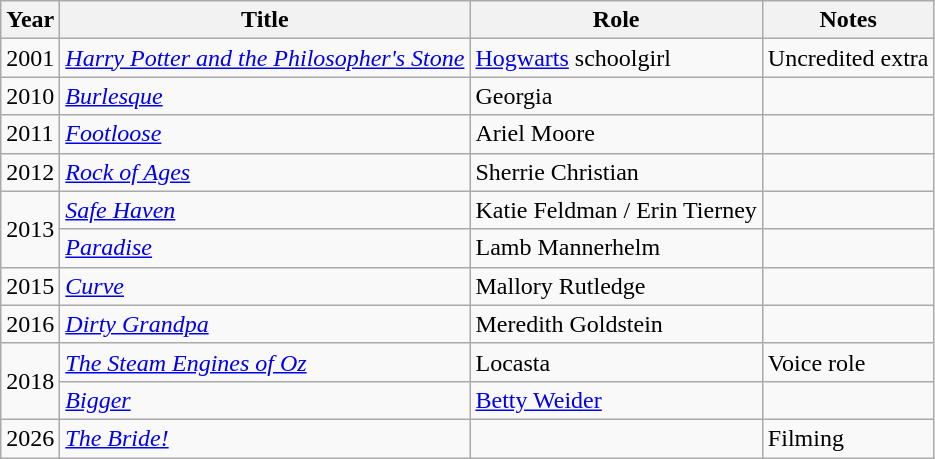<table class="wikitable sortable plainrowheaders">
<tr>
<th scope="col">Year</th>
<th scope="col">Title</th>
<th scope="col">Role</th>
<th scope="col" class="unsortable">Notes</th>
</tr>
<tr>
<td>2001</td>
<td><em><a href='#'>Harry Potter and the Philosopher's Stone</a></em></td>
<td><a href='#'>Hogwarts</a> schoolgirl</td>
<td>Uncredited extra</td>
</tr>
<tr>
<td>2010</td>
<td><em><a href='#'>Burlesque</a></em></td>
<td>Georgia</td>
<td></td>
</tr>
<tr>
<td>2011</td>
<td><em><a href='#'>Footloose</a></em></td>
<td>Ariel Moore</td>
<td></td>
</tr>
<tr>
<td>2012</td>
<td><em><a href='#'>Rock of Ages</a></em></td>
<td>Sherrie Christian</td>
<td></td>
</tr>
<tr>
<td rowspan="2">2013</td>
<td><em> <a href='#'>Safe Haven</a></em></td>
<td>Katie Feldman / Erin Tierney</td>
<td></td>
</tr>
<tr>
<td><em><a href='#'>Paradise</a></em></td>
<td>Lamb Mannerhelm</td>
<td></td>
</tr>
<tr>
<td>2015</td>
<td><em><a href='#'>Curve</a></em></td>
<td>Mallory Rutledge</td>
<td></td>
</tr>
<tr>
<td>2016</td>
<td><em><a href='#'>Dirty Grandpa</a></em></td>
<td>Meredith Goldstein</td>
<td></td>
</tr>
<tr>
<td rowspan="2">2018</td>
<td><em><a href='#'>The Steam Engines of Oz</a></em></td>
<td>Locasta</td>
<td>Voice role</td>
</tr>
<tr>
<td><em><a href='#'>Bigger</a></em></td>
<td><a href='#'>Betty Weider</a></td>
<td></td>
</tr>
<tr>
<td>2026</td>
<td><em><a href='#'>The Bride!</a></em></td>
<td></td>
<td>Filming</td>
</tr>
</table>
